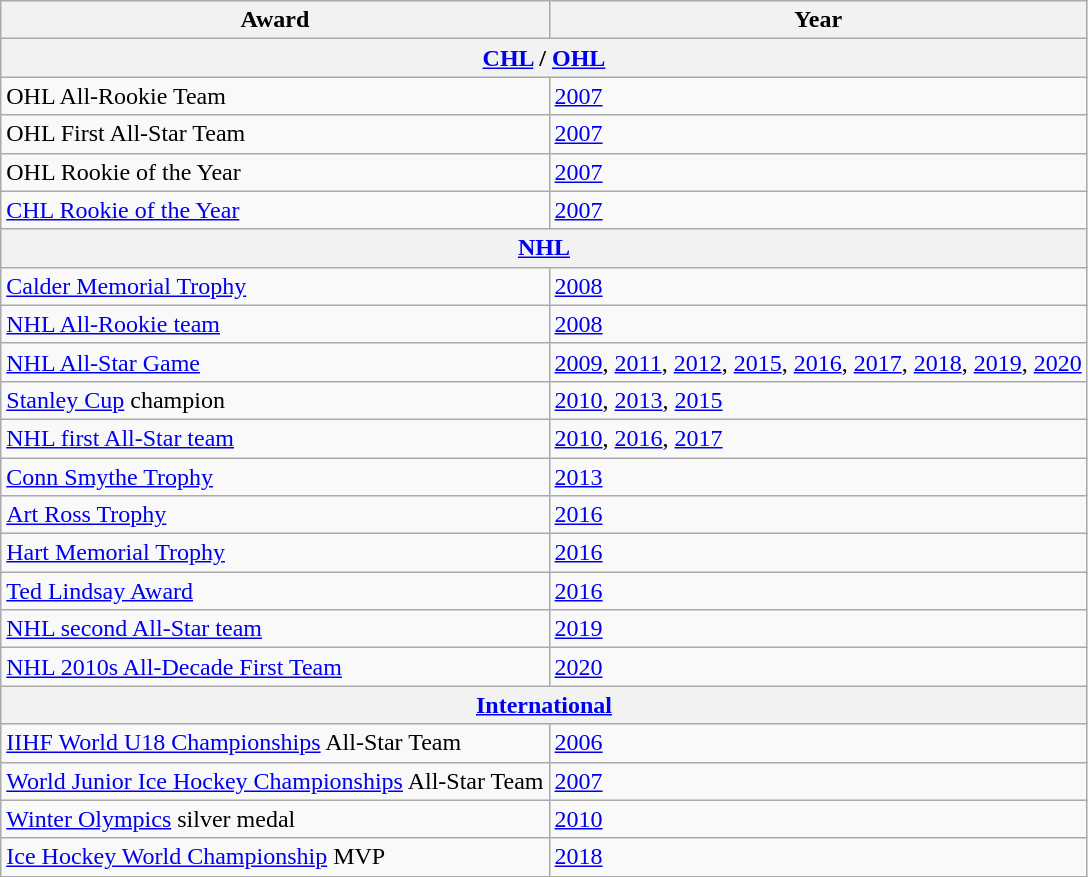<table class="wikitable">
<tr>
<th>Award</th>
<th>Year</th>
</tr>
<tr>
<th colspan="2"><a href='#'>CHL</a> / <a href='#'>OHL</a></th>
</tr>
<tr>
<td>OHL All-Rookie Team</td>
<td><a href='#'>2007</a></td>
</tr>
<tr>
<td>OHL First All-Star Team</td>
<td><a href='#'>2007</a></td>
</tr>
<tr>
<td>OHL Rookie of the Year</td>
<td><a href='#'>2007</a></td>
</tr>
<tr>
<td><a href='#'>CHL Rookie of the Year</a></td>
<td><a href='#'>2007</a></td>
</tr>
<tr>
<th colspan="2"><a href='#'>NHL</a></th>
</tr>
<tr>
<td><a href='#'>Calder Memorial Trophy</a></td>
<td><a href='#'>2008</a></td>
</tr>
<tr>
<td><a href='#'>NHL All-Rookie team</a></td>
<td><a href='#'>2008</a></td>
</tr>
<tr>
<td><a href='#'>NHL All-Star Game</a></td>
<td><a href='#'>2009</a>, <a href='#'>2011</a>, <a href='#'>2012</a>, <a href='#'>2015</a>, <a href='#'>2016</a>, <a href='#'>2017</a>, <a href='#'>2018</a>, <a href='#'>2019</a>, <a href='#'>2020</a></td>
</tr>
<tr>
<td><a href='#'>Stanley Cup</a> champion</td>
<td><a href='#'>2010</a>, <a href='#'>2013</a>, <a href='#'>2015</a></td>
</tr>
<tr>
<td><a href='#'>NHL first All-Star team</a></td>
<td><a href='#'>2010</a>, <a href='#'>2016</a>, <a href='#'>2017</a></td>
</tr>
<tr>
<td><a href='#'>Conn Smythe Trophy</a></td>
<td><a href='#'>2013</a></td>
</tr>
<tr>
<td><a href='#'>Art Ross Trophy</a></td>
<td><a href='#'>2016</a></td>
</tr>
<tr>
<td><a href='#'>Hart Memorial Trophy</a></td>
<td><a href='#'>2016</a></td>
</tr>
<tr>
<td><a href='#'>Ted Lindsay Award</a></td>
<td><a href='#'>2016</a></td>
</tr>
<tr>
<td><a href='#'>NHL second All-Star team</a></td>
<td><a href='#'>2019</a></td>
</tr>
<tr>
<td><a href='#'>NHL 2010s All-Decade First Team</a></td>
<td><a href='#'>2020</a></td>
</tr>
<tr>
<th colspan="2"><a href='#'>International</a></th>
</tr>
<tr>
<td><a href='#'>IIHF World U18 Championships</a> All-Star Team</td>
<td><a href='#'>2006</a></td>
</tr>
<tr>
<td><a href='#'>World Junior Ice Hockey Championships</a> All-Star Team</td>
<td><a href='#'>2007</a></td>
</tr>
<tr>
<td><a href='#'>Winter Olympics</a> silver medal</td>
<td><a href='#'>2010</a></td>
</tr>
<tr>
<td><a href='#'>Ice Hockey World Championship</a> MVP</td>
<td><a href='#'>2018</a></td>
</tr>
</table>
